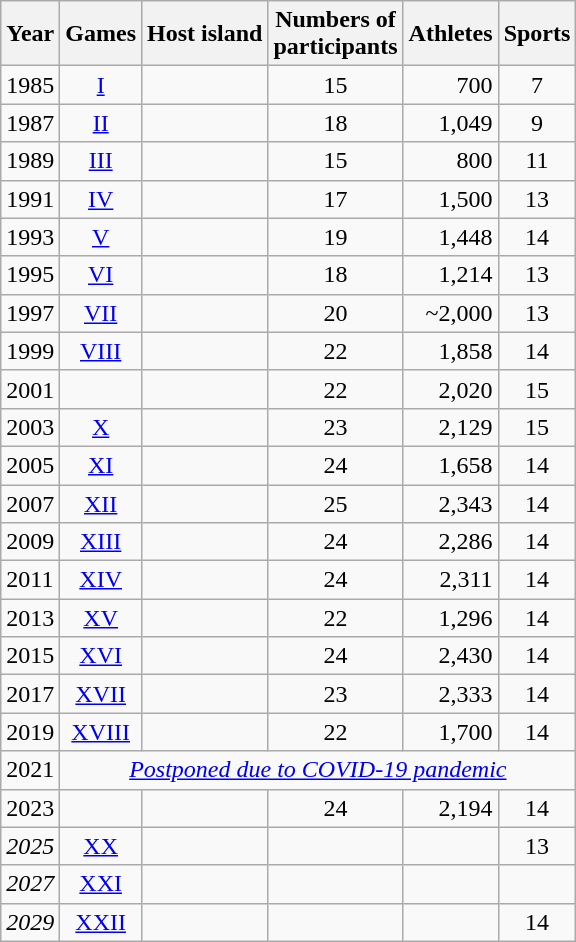<table class="wikitable sortable">
<tr>
<th>Year</th>
<th>Games</th>
<th>Host island</th>
<th>Numbers of<br>participants</th>
<th>Athletes</th>
<th>Sports</th>
</tr>
<tr>
<td>1985</td>
<td align=center><a href='#'>I</a></td>
<td></td>
<td align=center>15</td>
<td align=right>700</td>
<td align=center>7</td>
</tr>
<tr>
<td>1987</td>
<td align=center><a href='#'>II</a></td>
<td></td>
<td align=center>18</td>
<td align=right>1,049</td>
<td align=center>9</td>
</tr>
<tr>
<td>1989</td>
<td align=center><a href='#'>III</a></td>
<td></td>
<td align=center>15</td>
<td align=right>800</td>
<td align=center>11</td>
</tr>
<tr>
<td>1991</td>
<td align=center><a href='#'>IV</a></td>
<td></td>
<td align=center>17</td>
<td align=right>1,500</td>
<td align=center>13</td>
</tr>
<tr>
<td>1993</td>
<td align=center><a href='#'>V</a></td>
<td></td>
<td align=center>19</td>
<td align=right>1,448</td>
<td align=center>14</td>
</tr>
<tr>
<td>1995</td>
<td align=center><a href='#'>VI</a></td>
<td></td>
<td align=center>18</td>
<td align=right>1,214</td>
<td align=center>13</td>
</tr>
<tr>
<td>1997</td>
<td align=center><a href='#'>VII</a></td>
<td></td>
<td align=center>20</td>
<td align=right data-sort-value="2,000">~2,000</td>
<td align=center>13</td>
</tr>
<tr>
<td>1999</td>
<td align=center><a href='#'>VIII</a></td>
<td></td>
<td align=center>22</td>
<td align=right>1,858</td>
<td align=center>14</td>
</tr>
<tr>
<td>2001</td>
<td align=center><a href='#'></a></td>
<td></td>
<td align=center>22</td>
<td align=right>2,020</td>
<td align=center>15</td>
</tr>
<tr>
<td>2003</td>
<td align=center><a href='#'>X</a></td>
<td></td>
<td align=center>23</td>
<td align=right>2,129</td>
<td align=center>15</td>
</tr>
<tr>
<td>2005</td>
<td align=center><a href='#'>XI</a></td>
<td></td>
<td align=center>24</td>
<td align=right>1,658</td>
<td align=center>14</td>
</tr>
<tr>
<td>2007</td>
<td align=center><a href='#'>XII</a></td>
<td></td>
<td align=center>25</td>
<td align=right>2,343</td>
<td align=center>14</td>
</tr>
<tr>
<td>2009</td>
<td align=center><a href='#'>XIII</a></td>
<td></td>
<td align=center>24</td>
<td align=right>2,286</td>
<td align=center>14</td>
</tr>
<tr>
<td>2011</td>
<td align=center><a href='#'>XIV</a></td>
<td></td>
<td align=center>24</td>
<td align=right>2,311</td>
<td align=center>14</td>
</tr>
<tr>
<td>2013</td>
<td align=center><a href='#'>XV</a></td>
<td></td>
<td align=center>22</td>
<td align=right>1,296</td>
<td align=center>14</td>
</tr>
<tr>
<td>2015</td>
<td align=center><a href='#'>XVI</a></td>
<td></td>
<td align=center>24</td>
<td align=right>2,430</td>
<td align=center>14</td>
</tr>
<tr>
<td>2017</td>
<td align=center><a href='#'>XVII</a></td>
<td></td>
<td align=center>23</td>
<td align=right>2,333</td>
<td align=center>14</td>
</tr>
<tr>
<td>2019</td>
<td align=center><a href='#'>XVIII</a></td>
<td></td>
<td align=center>22</td>
<td align=right>1,700</td>
<td align=center>14</td>
</tr>
<tr>
<td>2021</td>
<td colspan=5 align=center data-sort-value="XX"><em><a href='#'>Postponed due to COVID-19 pandemic</a></em></td>
</tr>
<tr>
<td>2023</td>
<td align=center><a href='#'></a></td>
<td></td>
<td align=center>24</td>
<td align=right data-sort-value="2,194">2,194</td>
<td align=center>14</td>
</tr>
<tr>
<td><em>2025</em></td>
<td align=center><a href='#'>XX</a></td>
<td></td>
<td></td>
<td></td>
<td align=center>13</td>
</tr>
<tr>
<td><em>2027</em></td>
<td align=center><a href='#'>XXI</a></td>
<td></td>
<td></td>
<td></td>
<td align=center></td>
</tr>
<tr>
<td><em>2029</em></td>
<td align=center><a href='#'>XXII</a></td>
<td></td>
<td></td>
<td></td>
<td align=center>14</td>
</tr>
</table>
